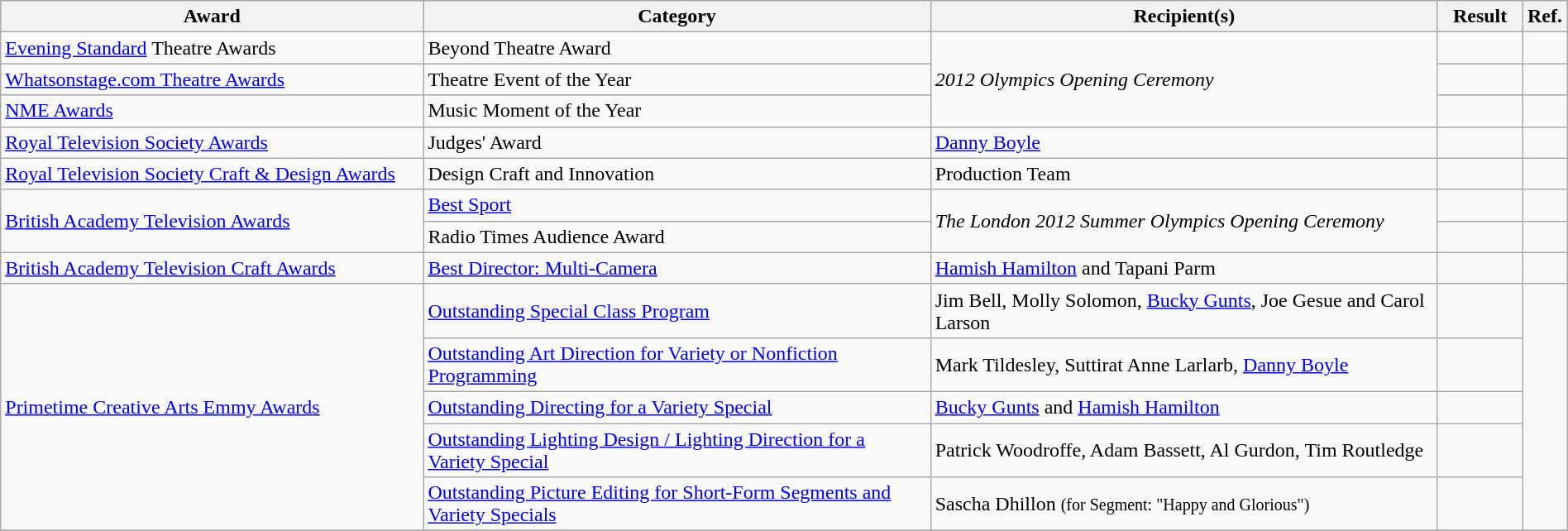<table class="wikitable" style="width:100%">
<tr bgcolor="#CCCCCC" align="center">
<th width="25%">Award</th>
<th width="30%">Category</th>
<th width="30%">Recipient(s)</th>
<th width="5%">Result</th>
<th width="1%">Ref.</th>
</tr>
<tr>
<td><a href='#'>Evening Standard</a> Theatre Awards</td>
<td>Beyond Theatre Award</td>
<td rowspan="3"><em>2012 Olympics Opening Ceremony</em></td>
<td></td>
<td></td>
</tr>
<tr>
<td><a href='#'>Whatsonstage.com Theatre Awards</a></td>
<td>Theatre Event of the Year</td>
<td></td>
<td></td>
</tr>
<tr>
<td><a href='#'>NME Awards</a></td>
<td>Music Moment of the Year</td>
<td></td>
<td></td>
</tr>
<tr>
<td><a href='#'>Royal Television Society Awards</a></td>
<td>Judges' Award</td>
<td><a href='#'>Danny Boyle</a></td>
<td></td>
<td></td>
</tr>
<tr>
<td><a href='#'>Royal Television Society Craft & Design Awards</a></td>
<td>Design Craft and Innovation</td>
<td>Production Team</td>
<td></td>
<td></td>
</tr>
<tr>
<td rowspan="2"><a href='#'>British Academy Television Awards</a></td>
<td><a href='#'>Best Sport</a></td>
<td rowspan="2"><em>The London 2012 Summer Olympics Opening Ceremony</em></td>
<td></td>
<td></td>
</tr>
<tr>
<td>Radio Times Audience Award</td>
<td></td>
<td></td>
</tr>
<tr>
<td rowspan="1"><a href='#'>British Academy Television Craft Awards</a></td>
<td><a href='#'>Best Director: Multi-Camera</a></td>
<td><a href='#'>Hamish Hamilton</a> and Tapani Parm</td>
<td></td>
<td></td>
</tr>
<tr>
<td rowspan="5"><a href='#'>Primetime Creative Arts Emmy Awards</a></td>
<td><a href='#'>Outstanding Special Class Program</a></td>
<td>Jim Bell, Molly Solomon, <a href='#'>Bucky Gunts</a>, Joe Gesue and Carol Larson</td>
<td></td>
<td rowspan="5"><br><br><br></td>
</tr>
<tr>
<td><a href='#'>Outstanding Art Direction for Variety or Nonfiction Programming</a></td>
<td>Mark Tildesley, Suttirat Anne Larlarb, <a href='#'>Danny Boyle</a></td>
<td></td>
</tr>
<tr>
<td><a href='#'>Outstanding Directing for a Variety Special</a></td>
<td><a href='#'>Bucky Gunts</a> and <a href='#'>Hamish Hamilton</a></td>
<td></td>
</tr>
<tr>
<td><a href='#'>Outstanding Lighting Design / Lighting Direction for a Variety Special</a></td>
<td>Patrick Woodroffe, Adam Bassett, Al Gurdon, Tim Routledge</td>
<td></td>
</tr>
<tr>
<td><a href='#'>Outstanding Picture Editing for Short-Form Segments and Variety Specials</a></td>
<td>Sascha Dhillon <small>(for Segment: "Happy and Glorious")</small></td>
<td></td>
</tr>
<tr>
</tr>
</table>
